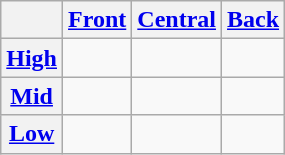<table class="wikitable" style="text-align:center;">
<tr>
<th></th>
<th><a href='#'>Front</a></th>
<th><a href='#'>Central</a></th>
<th><a href='#'>Back</a></th>
</tr>
<tr>
<th><a href='#'>High</a></th>
<td></td>
<td></td>
<td></td>
</tr>
<tr>
<th><a href='#'>Mid</a></th>
<td></td>
<td></td>
<td></td>
</tr>
<tr>
<th><a href='#'>Low</a></th>
<td></td>
<td></td>
<td></td>
</tr>
</table>
